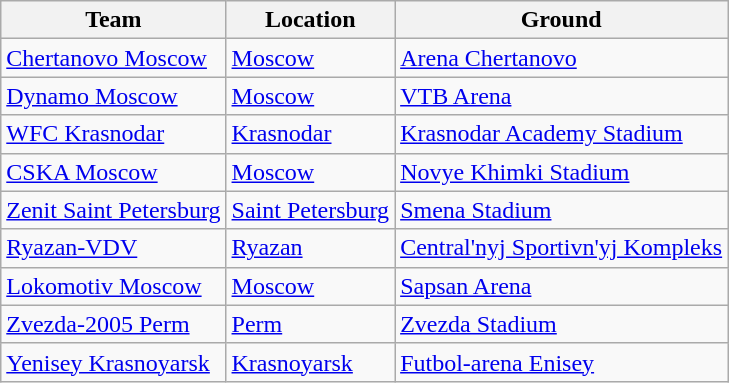<table class="wikitable sortable">
<tr>
<th>Team</th>
<th>Location</th>
<th>Ground</th>
</tr>
<tr>
<td><a href='#'>Chertanovo Moscow</a></td>
<td><a href='#'>Moscow</a></td>
<td><a href='#'>Arena Chertanovo</a></td>
</tr>
<tr>
<td><a href='#'>Dynamo Moscow</a></td>
<td><a href='#'>Moscow</a></td>
<td><a href='#'>VTB Arena</a></td>
</tr>
<tr>
<td><a href='#'>WFC Krasnodar</a></td>
<td><a href='#'>Krasnodar</a></td>
<td><a href='#'>Krasnodar Academy Stadium</a></td>
</tr>
<tr>
<td><a href='#'>CSKA Moscow</a></td>
<td><a href='#'>Moscow</a></td>
<td><a href='#'>Novye Khimki Stadium</a></td>
</tr>
<tr>
<td><a href='#'>Zenit Saint Petersburg</a></td>
<td><a href='#'>Saint Petersburg</a></td>
<td><a href='#'>Smena Stadium</a></td>
</tr>
<tr>
<td><a href='#'>Ryazan-VDV</a></td>
<td><a href='#'>Ryazan</a></td>
<td><a href='#'>Central'nyj Sportivn'yj Kompleks</a></td>
</tr>
<tr>
<td><a href='#'>Lokomotiv Moscow</a></td>
<td><a href='#'>Moscow</a></td>
<td><a href='#'>Sapsan Arena</a></td>
</tr>
<tr>
<td><a href='#'>Zvezda-2005 Perm</a></td>
<td><a href='#'>Perm</a></td>
<td><a href='#'>Zvezda Stadium</a></td>
</tr>
<tr>
<td><a href='#'>Yenisey Krasnoyarsk</a></td>
<td><a href='#'>Krasnoyarsk</a></td>
<td><a href='#'>Futbol-arena Enisey</a></td>
</tr>
</table>
